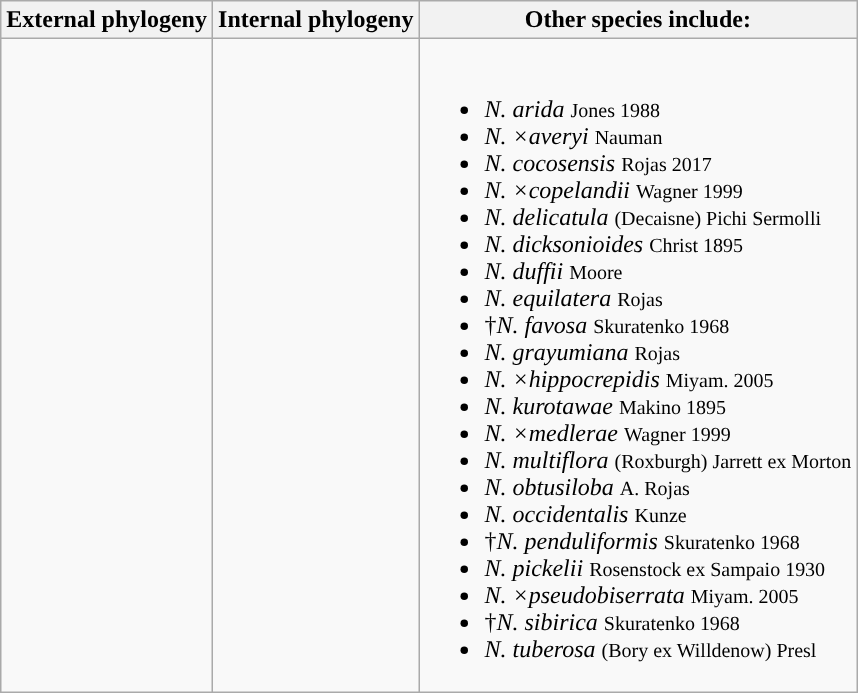<table class="wikitable">
<tr>
<th colspan=1>External phylogeny</th>
<th colspan=1>Internal phylogeny</th>
<th colspan=1>Other species include:</th>
</tr>
<tr>
<td style="vertical-align:top"><br></td>
<td><br></td>
<td><br><ul><li><em>N. arida</em> <small>Jones 1988</small></li><li><em>N. ×averyi</em> <small>Nauman</small></li><li><em>N. cocosensis</em> <small>Rojas 2017</small></li><li><em>N. ×copelandii</em> <small>Wagner 1999</small></li><li><em>N. delicatula</em> <small>(Decaisne) Pichi Sermolli</small></li><li><em>N. dicksonioides</em> <small>Christ 1895</small></li><li><em>N. duffii</em> <small>Moore</small></li><li><em>N. equilatera</em> <small>Rojas</small></li><li>†<em>N. favosa</em> <small>Skuratenko 1968</small></li><li><em>N. grayumiana</em> <small>Rojas</small></li><li><em>N. ×hippocrepidis</em> <small>Miyam. 2005</small></li><li><em>N. kurotawae</em> <small>Makino 1895</small></li><li><em>N. ×medlerae</em> <small>Wagner 1999</small></li><li><em>N. multiflora</em> <small>(Roxburgh) Jarrett ex Morton</small></li><li><em>N. obtusiloba</em> <small>A. Rojas</small></li><li><em>N. occidentalis</em> <small>Kunze</small></li><li>†<em>N. penduliformis</em> <small>Skuratenko 1968</small></li><li><em>N. pickelii</em> <small>Rosenstock ex Sampaio 1930</small></li><li><em>N. ×pseudobiserrata</em> <small>Miyam. 2005</small></li><li>†<em>N. sibirica</em> <small>Skuratenko 1968</small></li><li><em>N. tuberosa</em> <small>(Bory ex Willdenow) Presl</small></li></ul></td>
</tr>
</table>
